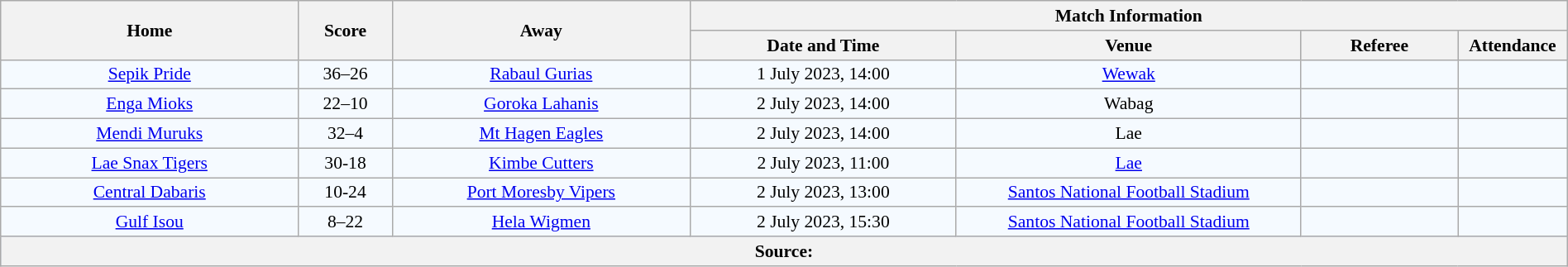<table class="wikitable" width="100%" style="border-collapse:collapse; font-size:90%; text-align:center;">
<tr>
<th rowspan="2" width="19%">Home</th>
<th rowspan="2" width="6%">Score</th>
<th rowspan="2" width="19%">Away</th>
<th colspan="4">Match Information</th>
</tr>
<tr bgcolor="#CCCCCC">
<th width="17%">Date and Time</th>
<th width="22%">Venue</th>
<th width="10%">Referee</th>
<th width="7%">Attendance</th>
</tr>
<tr bgcolor="#F5FAFF">
<td><a href='#'>Sepik Pride</a></td>
<td>36–26</td>
<td><a href='#'>Rabaul Gurias</a></td>
<td>1 July 2023, 14:00</td>
<td><a href='#'>Wewak</a></td>
<td></td>
<td></td>
</tr>
<tr bgcolor="#F5FAFF">
<td><a href='#'>Enga Mioks</a></td>
<td>22–10</td>
<td><a href='#'>Goroka Lahanis</a></td>
<td>2 July 2023, 14:00</td>
<td>Wabag</td>
<td></td>
<td></td>
</tr>
<tr bgcolor="#F5FAFF">
<td><a href='#'>Mendi Muruks</a></td>
<td>32–4</td>
<td><a href='#'>Mt Hagen Eagles</a></td>
<td>2 July 2023, 14:00</td>
<td>Lae</td>
<td></td>
<td></td>
</tr>
<tr bgcolor="#F5FAFF">
<td> <a href='#'>Lae Snax Tigers</a></td>
<td>30-18</td>
<td> <a href='#'>Kimbe Cutters</a></td>
<td>2 July 2023, 11:00</td>
<td><a href='#'>Lae</a></td>
<td></td>
<td></td>
</tr>
<tr bgcolor="#F5FAFF">
<td><a href='#'>Central Dabaris</a></td>
<td>10-24</td>
<td> <a href='#'>Port Moresby Vipers</a></td>
<td>2 July 2023, 13:00</td>
<td><a href='#'>Santos National Football Stadium</a></td>
<td></td>
<td></td>
</tr>
<tr bgcolor="#F5FAFF">
<td><a href='#'>Gulf Isou</a></td>
<td>8–22</td>
<td><a href='#'>Hela Wigmen</a></td>
<td>2 July 2023, 15:30</td>
<td><a href='#'>Santos National Football Stadium</a></td>
<td></td>
<td></td>
</tr>
<tr bgcolor="#C1D8FF">
<th colspan="7">Source:</th>
</tr>
</table>
